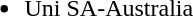<table>
<tr>
<td style="vertical-align:top; width:25%;"><br><ul><li>Uni SA-Australia</li></ul></td>
</tr>
</table>
